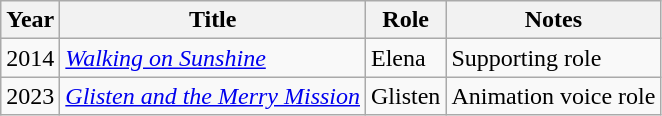<table class="wikitable">
<tr>
<th>Year</th>
<th>Title</th>
<th>Role</th>
<th class="unsortable">Notes</th>
</tr>
<tr>
<td>2014</td>
<td><em><a href='#'>Walking on Sunshine</a></em></td>
<td>Elena</td>
<td>Supporting role</td>
</tr>
<tr>
<td>2023</td>
<td><em><a href='#'>Glisten and the Merry Mission</a></em></td>
<td>Glisten</td>
<td>Animation voice role</td>
</tr>
</table>
